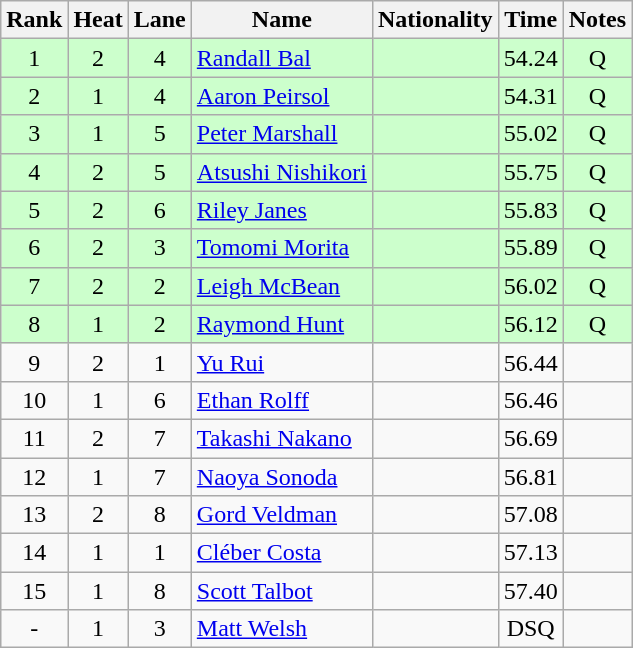<table class="wikitable sortable" style="text-align:center">
<tr>
<th>Rank</th>
<th>Heat</th>
<th>Lane</th>
<th>Name</th>
<th>Nationality</th>
<th>Time</th>
<th>Notes</th>
</tr>
<tr bgcolor=ccffcc>
<td>1</td>
<td>2</td>
<td>4</td>
<td align=left><a href='#'>Randall Bal</a></td>
<td align=left></td>
<td>54.24</td>
<td>Q</td>
</tr>
<tr bgcolor=ccffcc>
<td>2</td>
<td>1</td>
<td>4</td>
<td align=left><a href='#'>Aaron Peirsol</a></td>
<td align=left></td>
<td>54.31</td>
<td>Q</td>
</tr>
<tr bgcolor=ccffcc>
<td>3</td>
<td>1</td>
<td>5</td>
<td align=left><a href='#'>Peter Marshall</a></td>
<td align=left></td>
<td>55.02</td>
<td>Q</td>
</tr>
<tr bgcolor=ccffcc>
<td>4</td>
<td>2</td>
<td>5</td>
<td align=left><a href='#'>Atsushi Nishikori</a></td>
<td align=left></td>
<td>55.75</td>
<td>Q</td>
</tr>
<tr bgcolor=ccffcc>
<td>5</td>
<td>2</td>
<td>6</td>
<td align=left><a href='#'>Riley Janes</a></td>
<td align=left></td>
<td>55.83</td>
<td>Q</td>
</tr>
<tr bgcolor=ccffcc>
<td>6</td>
<td>2</td>
<td>3</td>
<td align=left><a href='#'>Tomomi Morita</a></td>
<td align=left></td>
<td>55.89</td>
<td>Q</td>
</tr>
<tr bgcolor=ccffcc>
<td>7</td>
<td>2</td>
<td>2</td>
<td align=left><a href='#'>Leigh McBean</a></td>
<td align=left></td>
<td>56.02</td>
<td>Q</td>
</tr>
<tr bgcolor=ccffcc>
<td>8</td>
<td>1</td>
<td>2</td>
<td align=left><a href='#'>Raymond Hunt</a></td>
<td align=left></td>
<td>56.12</td>
<td>Q</td>
</tr>
<tr>
<td>9</td>
<td>2</td>
<td>1</td>
<td align=left><a href='#'>Yu Rui</a></td>
<td align=left></td>
<td>56.44</td>
<td></td>
</tr>
<tr>
<td>10</td>
<td>1</td>
<td>6</td>
<td align=left><a href='#'>Ethan Rolff</a></td>
<td align=left></td>
<td>56.46</td>
<td></td>
</tr>
<tr>
<td>11</td>
<td>2</td>
<td>7</td>
<td align=left><a href='#'>Takashi Nakano</a></td>
<td align=left></td>
<td>56.69</td>
<td></td>
</tr>
<tr>
<td>12</td>
<td>1</td>
<td>7</td>
<td align=left><a href='#'>Naoya Sonoda</a></td>
<td align=left></td>
<td>56.81</td>
<td></td>
</tr>
<tr>
<td>13</td>
<td>2</td>
<td>8</td>
<td align=left><a href='#'>Gord Veldman</a></td>
<td align=left></td>
<td>57.08</td>
<td></td>
</tr>
<tr>
<td>14</td>
<td>1</td>
<td>1</td>
<td align=left><a href='#'>Cléber Costa</a></td>
<td align=left></td>
<td>57.13</td>
<td></td>
</tr>
<tr>
<td>15</td>
<td>1</td>
<td>8</td>
<td align=left><a href='#'>Scott Talbot</a></td>
<td align=left></td>
<td>57.40</td>
<td></td>
</tr>
<tr>
<td>-</td>
<td>1</td>
<td>3</td>
<td align=left><a href='#'>Matt Welsh</a></td>
<td align=left></td>
<td>DSQ</td>
<td></td>
</tr>
</table>
